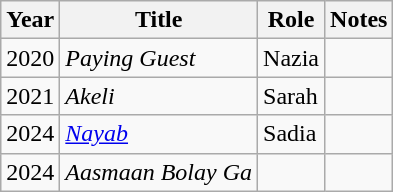<table class="wikitable sortable plainrowheaders">
<tr style="text-align:center;">
<th scope="col">Year</th>
<th scope="col">Title</th>
<th scope="col">Role</th>
<th scope="col">Notes</th>
</tr>
<tr>
<td>2020</td>
<td><em>Paying Guest</em></td>
<td>Nazia</td>
<td></td>
</tr>
<tr>
<td>2021</td>
<td><em>Akeli</em></td>
<td>Sarah</td>
<td></td>
</tr>
<tr>
<td>2024</td>
<td><em><a href='#'>Nayab</a></em></td>
<td>Sadia</td>
<td></td>
</tr>
<tr>
<td>2024</td>
<td><em>Aasmaan Bolay Ga</em></td>
<td></td>
<td></td>
</tr>
</table>
